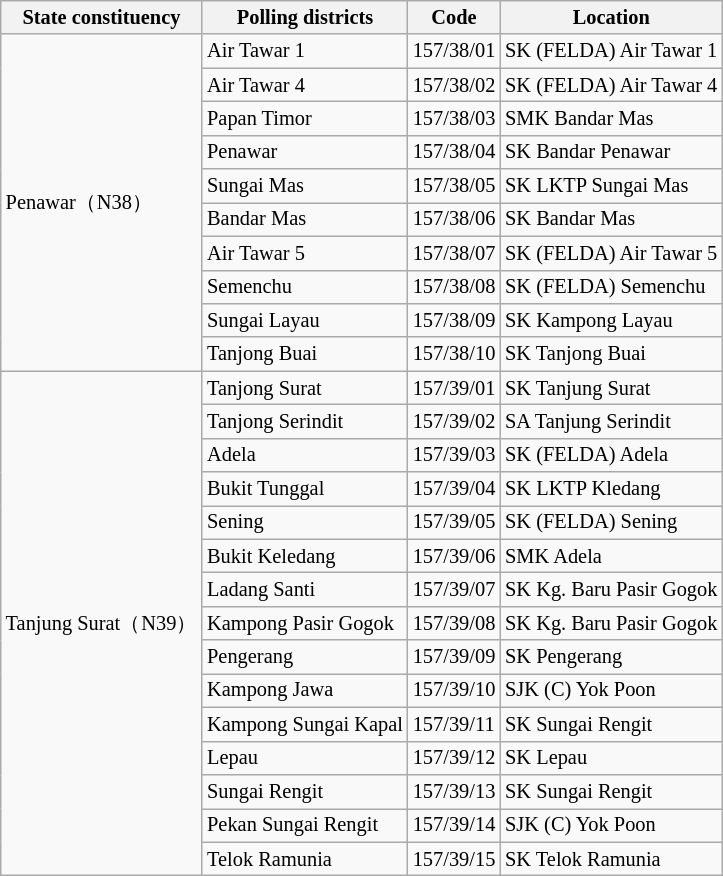<table class="wikitable sortable mw-collapsible" style="white-space:nowrap;font-size:85%">
<tr>
<th>State constituency</th>
<th>Polling districts</th>
<th>Code</th>
<th>Location</th>
</tr>
<tr>
<td rowspan="10">Penawar（N38）</td>
<td>Air Tawar 1</td>
<td>157/38/01</td>
<td>SK (FELDA) Air Tawar 1</td>
</tr>
<tr>
<td>Air Tawar 4</td>
<td>157/38/02</td>
<td>SK (FELDA) Air Tawar 4</td>
</tr>
<tr>
<td>Papan Timor</td>
<td>157/38/03</td>
<td>SMK Bandar Mas</td>
</tr>
<tr>
<td>Penawar</td>
<td>157/38/04</td>
<td>SK Bandar Penawar</td>
</tr>
<tr>
<td>Sungai Mas</td>
<td>157/38/05</td>
<td>SK LKTP Sungai Mas</td>
</tr>
<tr>
<td>Bandar Mas</td>
<td>157/38/06</td>
<td>SK Bandar Mas</td>
</tr>
<tr>
<td>Air Tawar 5</td>
<td>157/38/07</td>
<td>SK (FELDA) Air Tawar 5</td>
</tr>
<tr>
<td>Semenchu</td>
<td>157/38/08</td>
<td>SK (FELDA) Semenchu</td>
</tr>
<tr>
<td>Sungai Layau</td>
<td>157/38/09</td>
<td>SK Kampong Layau</td>
</tr>
<tr>
<td>Tanjong Buai</td>
<td>157/38/10</td>
<td>SK Tanjong Buai</td>
</tr>
<tr>
<td rowspan="15">Tanjung Surat（N39）</td>
<td>Tanjong Surat</td>
<td>157/39/01</td>
<td>SK Tanjung Surat</td>
</tr>
<tr>
<td>Tanjong Serindit</td>
<td>157/39/02</td>
<td>SA Tanjung Serindit</td>
</tr>
<tr>
<td>Adela</td>
<td>157/39/03</td>
<td>SK (FELDA) Adela</td>
</tr>
<tr>
<td>Bukit Tunggal</td>
<td>157/39/04</td>
<td>SK LKTP Kledang</td>
</tr>
<tr>
<td>Sening</td>
<td>157/39/05</td>
<td>SK (FELDA) Sening</td>
</tr>
<tr>
<td>Bukit Keledang</td>
<td>157/39/06</td>
<td>SMK Adela</td>
</tr>
<tr>
<td>Ladang Santi</td>
<td>157/39/07</td>
<td>SK Kg. Baru Pasir Gogok</td>
</tr>
<tr>
<td>Kampong Pasir Gogok</td>
<td>157/39/08</td>
<td>SK Kg. Baru Pasir Gogok</td>
</tr>
<tr>
<td>Pengerang</td>
<td>157/39/09</td>
<td>SK Pengerang</td>
</tr>
<tr>
<td>Kampong Jawa</td>
<td>157/39/10</td>
<td>SJK (C) Yok Poon</td>
</tr>
<tr>
<td>Kampong Sungai Kapal</td>
<td>157/39/11</td>
<td>SK Sungai Rengit</td>
</tr>
<tr>
<td>Lepau</td>
<td>157/39/12</td>
<td>SK Lepau</td>
</tr>
<tr>
<td>Sungai Rengit</td>
<td>157/39/13</td>
<td>SK Sungai Rengit</td>
</tr>
<tr>
<td>Pekan Sungai Rengit</td>
<td>157/39/14</td>
<td>SJK (C) Yok Poon</td>
</tr>
<tr>
<td>Telok Ramunia</td>
<td>157/39/15</td>
<td>SK Telok Ramunia</td>
</tr>
</table>
